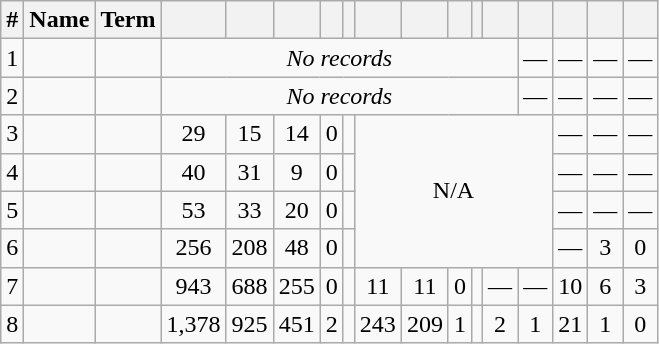<table class="wikitable sortable" style="text-align:center;">
<tr>
<th scope="col">#</th>
<th scope="col">Name</th>
<th scope="col">Term</th>
<th scope="col"></th>
<th scope="col"></th>
<th scope="col"></th>
<th scope="col"></th>
<th scope="col"></th>
<th scope="col"></th>
<th scope="col"></th>
<th scope="col"></th>
<th scope="col"></th>
<th scope="col"></th>
<th scope="col"></th>
<th scope="col"></th>
<th scope="col"></th>
<th scope="col"></th>
</tr>
<tr>
<td scope="row">1</td>
<td></td>
<td></td>
<td colspan=10><em>No records</em></td>
<td>—</td>
<td>—</td>
<td>—</td>
<td>—</td>
</tr>
<tr>
<td scope="row">2</td>
<td></td>
<td></td>
<td colspan=10><em>No records</em></td>
<td>—</td>
<td>—</td>
<td>—</td>
<td>—</td>
</tr>
<tr>
<td scope="row">3</td>
<td></td>
<td></td>
<td>29</td>
<td>15</td>
<td>14</td>
<td>0</td>
<td></td>
<td colspan=6 rowspan=4>N/A</td>
<td>—</td>
<td>—</td>
<td>—</td>
</tr>
<tr>
<td scope="row">4</td>
<td></td>
<td></td>
<td>40</td>
<td>31</td>
<td>9</td>
<td>0</td>
<td></td>
<td>—</td>
<td>—</td>
<td>—</td>
</tr>
<tr>
<td scope="row">5</td>
<td></td>
<td></td>
<td>53</td>
<td>33</td>
<td>20</td>
<td>0</td>
<td></td>
<td>—</td>
<td>—</td>
<td>—</td>
</tr>
<tr>
<td scope="row">6</td>
<td></td>
<td></td>
<td>256</td>
<td>208</td>
<td>48</td>
<td>0</td>
<td></td>
<td>—</td>
<td>3</td>
<td>0</td>
</tr>
<tr>
<td scope="row">7</td>
<td></td>
<td></td>
<td>943</td>
<td>688</td>
<td>255</td>
<td>0</td>
<td></td>
<td>11</td>
<td>11</td>
<td>0</td>
<td></td>
<td>—</td>
<td>—</td>
<td>10</td>
<td>6</td>
<td>3</td>
</tr>
<tr>
<td scope="row">8</td>
<td></td>
<td></td>
<td>1,378</td>
<td>925</td>
<td>451</td>
<td>2</td>
<td></td>
<td>243</td>
<td>209</td>
<td>1</td>
<td></td>
<td>2</td>
<td>1</td>
<td>21</td>
<td>1</td>
<td>0</td>
</tr>
</table>
